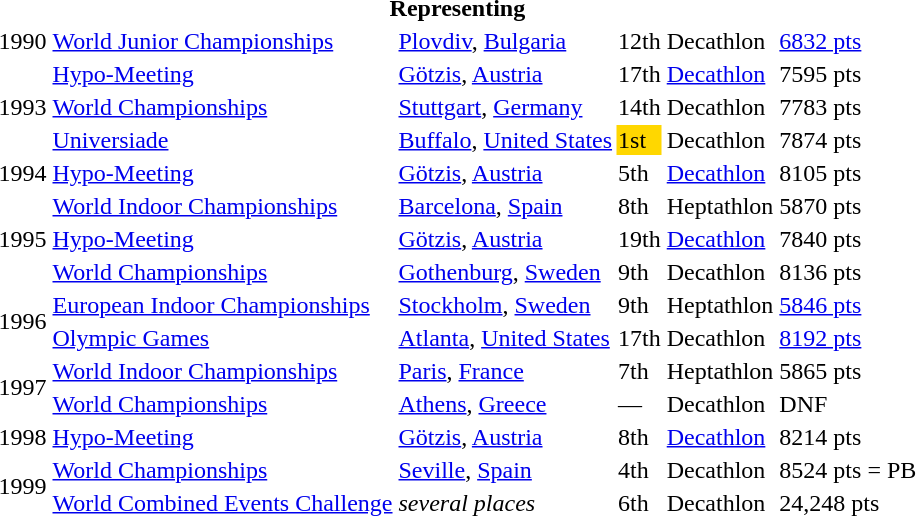<table>
<tr>
<th colspan="6">Representing </th>
</tr>
<tr>
<td>1990</td>
<td><a href='#'>World Junior Championships</a></td>
<td><a href='#'>Plovdiv</a>, <a href='#'>Bulgaria</a></td>
<td>12th</td>
<td>Decathlon</td>
<td><a href='#'>6832 pts</a></td>
</tr>
<tr>
<td rowspan=3>1993</td>
<td><a href='#'>Hypo-Meeting</a></td>
<td><a href='#'>Götzis</a>, <a href='#'>Austria</a></td>
<td>17th</td>
<td><a href='#'>Decathlon</a></td>
<td>7595 pts</td>
</tr>
<tr>
<td><a href='#'>World Championships</a></td>
<td><a href='#'>Stuttgart</a>, <a href='#'>Germany</a></td>
<td>14th</td>
<td>Decathlon</td>
<td>7783 pts</td>
</tr>
<tr>
<td><a href='#'>Universiade</a></td>
<td><a href='#'>Buffalo</a>, <a href='#'>United States</a></td>
<td bgcolor="gold">1st</td>
<td>Decathlon</td>
<td>7874 pts</td>
</tr>
<tr>
<td>1994</td>
<td><a href='#'>Hypo-Meeting</a></td>
<td><a href='#'>Götzis</a>, <a href='#'>Austria</a></td>
<td>5th</td>
<td><a href='#'>Decathlon</a></td>
<td>8105 pts</td>
</tr>
<tr>
<td rowspan=3>1995</td>
<td><a href='#'>World Indoor Championships</a></td>
<td><a href='#'>Barcelona</a>, <a href='#'>Spain</a></td>
<td>8th</td>
<td>Heptathlon</td>
<td>5870 pts</td>
</tr>
<tr>
<td><a href='#'>Hypo-Meeting</a></td>
<td><a href='#'>Götzis</a>, <a href='#'>Austria</a></td>
<td>19th</td>
<td><a href='#'>Decathlon</a></td>
<td>7840 pts</td>
</tr>
<tr>
<td><a href='#'>World Championships</a></td>
<td><a href='#'>Gothenburg</a>, <a href='#'>Sweden</a></td>
<td>9th</td>
<td>Decathlon</td>
<td>8136 pts</td>
</tr>
<tr>
<td rowspan=2>1996</td>
<td><a href='#'>European Indoor Championships</a></td>
<td><a href='#'>Stockholm</a>, <a href='#'>Sweden</a></td>
<td>9th</td>
<td>Heptathlon</td>
<td><a href='#'>5846 pts</a></td>
</tr>
<tr>
<td><a href='#'>Olympic Games</a></td>
<td><a href='#'>Atlanta</a>, <a href='#'>United States</a></td>
<td>17th</td>
<td>Decathlon</td>
<td><a href='#'>8192 pts</a></td>
</tr>
<tr>
<td rowspan=2>1997</td>
<td><a href='#'>World Indoor Championships</a></td>
<td><a href='#'>Paris</a>, <a href='#'>France</a></td>
<td>7th</td>
<td>Heptathlon</td>
<td>5865 pts</td>
</tr>
<tr>
<td><a href='#'>World Championships</a></td>
<td><a href='#'>Athens</a>, <a href='#'>Greece</a></td>
<td>—</td>
<td>Decathlon</td>
<td>DNF</td>
</tr>
<tr>
<td>1998</td>
<td><a href='#'>Hypo-Meeting</a></td>
<td><a href='#'>Götzis</a>, <a href='#'>Austria</a></td>
<td>8th</td>
<td><a href='#'>Decathlon</a></td>
<td>8214 pts</td>
</tr>
<tr>
<td rowspan=2>1999</td>
<td><a href='#'>World Championships</a></td>
<td><a href='#'>Seville</a>, <a href='#'>Spain</a></td>
<td>4th</td>
<td>Decathlon</td>
<td>8524 pts = PB</td>
</tr>
<tr>
<td><a href='#'>World Combined Events Challenge</a></td>
<td><em>several places</em></td>
<td>6th</td>
<td>Decathlon</td>
<td>24,248 pts</td>
</tr>
</table>
